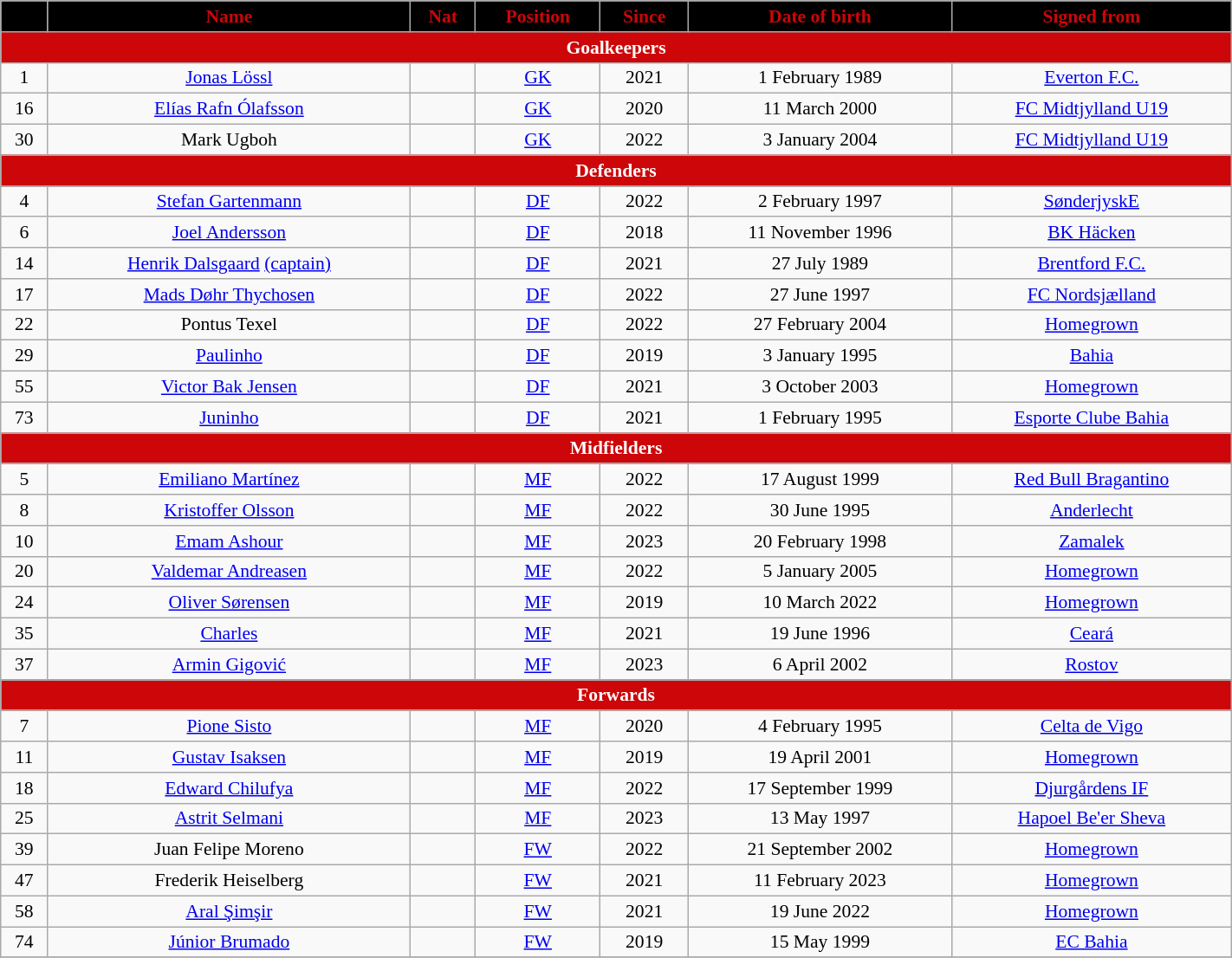<table class="wikitable" style="text-align:center; font-size:90%; width:75%;">
<tr>
<th style="background:#000000; color:#cc0609; text-align:center;"></th>
<th style="background:#000000; color:#cc0609; text-align:center;">Name</th>
<th style="background:#000000; color:#cc0609; text-align:center;">Nat</th>
<th style="background:#000000; color:#cc0609; text-align:center;">Position</th>
<th style="background:#000000; color:#cc0609; text-align:center;">Since</th>
<th style="background:#000000; color:#cc0609; text-align:center;">Date of birth</th>
<th style="background:#000000; color:#cc0609; text-align:center;">Signed from</th>
</tr>
<tr>
<th colspan="7" style="background:#cc0609; color:white; text-align:center;">Goalkeepers</th>
</tr>
<tr>
<td>1</td>
<td><a href='#'>Jonas Lössl</a></td>
<td></td>
<td><a href='#'>GK</a></td>
<td>2021</td>
<td>1 February 1989</td>
<td> <a href='#'>Everton F.C.</a></td>
</tr>
<tr>
<td>16</td>
<td><a href='#'>Elías Rafn Ólafsson</a></td>
<td></td>
<td><a href='#'>GK</a></td>
<td>2020</td>
<td>11 March 2000</td>
<td> <a href='#'>FC Midtjylland U19</a></td>
</tr>
<tr>
<td>30</td>
<td>Mark Ugboh</td>
<td></td>
<td><a href='#'>GK</a></td>
<td>2022</td>
<td>3 January 2004</td>
<td> <a href='#'>FC Midtjylland U19</a></td>
</tr>
<tr>
<th colspan="7" style="background:#cc0609; color:white; text-align:center;">Defenders</th>
</tr>
<tr>
<td>4</td>
<td><a href='#'>Stefan Gartenmann</a></td>
<td></td>
<td><a href='#'>DF</a></td>
<td>2022</td>
<td>2 February 1997</td>
<td> <a href='#'>SønderjyskE</a></td>
</tr>
<tr>
<td>6</td>
<td><a href='#'>Joel Andersson</a></td>
<td></td>
<td><a href='#'>DF</a></td>
<td>2018</td>
<td>11 November 1996</td>
<td> <a href='#'>BK Häcken</a></td>
</tr>
<tr>
<td>14</td>
<td><a href='#'>Henrik Dalsgaard</a> <a href='#'>(captain)</a></td>
<td></td>
<td><a href='#'>DF</a></td>
<td>2021</td>
<td>27 July 1989</td>
<td> <a href='#'>Brentford F.C.</a></td>
</tr>
<tr>
<td>17</td>
<td><a href='#'>Mads Døhr Thychosen</a></td>
<td></td>
<td><a href='#'>DF</a></td>
<td>2022</td>
<td>27 June 1997</td>
<td> <a href='#'>FC Nordsjælland</a></td>
</tr>
<tr>
<td>22</td>
<td>Pontus Texel</td>
<td></td>
<td><a href='#'>DF</a></td>
<td>2022</td>
<td>27 February 2004</td>
<td> <a href='#'>Homegrown</a></td>
</tr>
<tr>
<td>29</td>
<td><a href='#'>Paulinho</a></td>
<td></td>
<td><a href='#'>DF</a></td>
<td>2019</td>
<td>3 January 1995</td>
<td> <a href='#'>Bahia</a></td>
</tr>
<tr>
<td>55</td>
<td><a href='#'>Victor Bak Jensen</a></td>
<td></td>
<td><a href='#'>DF</a></td>
<td>2021</td>
<td>3 October 2003</td>
<td> <a href='#'>Homegrown</a></td>
</tr>
<tr>
<td>73</td>
<td><a href='#'>Juninho</a></td>
<td></td>
<td><a href='#'>DF</a></td>
<td>2021</td>
<td>1 February 1995</td>
<td> <a href='#'>Esporte Clube Bahia</a></td>
</tr>
<tr>
<th colspan="7" style="background:#cc0609; color:white; text-align:center;">Midfielders</th>
</tr>
<tr>
<td>5</td>
<td><a href='#'>Emiliano Martínez</a></td>
<td></td>
<td><a href='#'>MF</a></td>
<td>2022</td>
<td>17 August 1999</td>
<td> <a href='#'>Red Bull Bragantino</a></td>
</tr>
<tr>
<td>8</td>
<td><a href='#'>Kristoffer Olsson</a></td>
<td></td>
<td><a href='#'>MF</a></td>
<td>2022</td>
<td>30 June 1995</td>
<td> <a href='#'>Anderlecht</a></td>
</tr>
<tr>
<td>10</td>
<td><a href='#'>Emam Ashour</a></td>
<td></td>
<td><a href='#'>MF</a></td>
<td>2023</td>
<td>20 February 1998</td>
<td> <a href='#'>Zamalek</a></td>
</tr>
<tr>
<td>20</td>
<td><a href='#'>Valdemar Andreasen</a></td>
<td></td>
<td><a href='#'>MF</a></td>
<td>2022</td>
<td>5 January 2005</td>
<td> <a href='#'>Homegrown</a></td>
</tr>
<tr>
<td>24</td>
<td><a href='#'>Oliver Sørensen</a></td>
<td></td>
<td><a href='#'>MF</a></td>
<td>2019</td>
<td>10 March 2022</td>
<td> <a href='#'>Homegrown</a></td>
</tr>
<tr>
<td>35</td>
<td><a href='#'>Charles</a></td>
<td></td>
<td><a href='#'>MF</a></td>
<td>2021</td>
<td>19 June 1996</td>
<td> <a href='#'>Ceará</a></td>
</tr>
<tr>
<td>37</td>
<td><a href='#'>Armin Gigović</a></td>
<td></td>
<td><a href='#'>MF</a></td>
<td>2023</td>
<td>6 April 2002</td>
<td> <a href='#'>Rostov</a></td>
</tr>
<tr>
<th colspan="7" style="background:#cc0609; color:white; text-align:center;">Forwards</th>
</tr>
<tr>
<td>7</td>
<td><a href='#'>Pione Sisto</a></td>
<td> </td>
<td><a href='#'>MF</a></td>
<td>2020</td>
<td>4 February 1995</td>
<td> <a href='#'>Celta de Vigo</a></td>
</tr>
<tr>
<td>11</td>
<td><a href='#'>Gustav Isaksen</a></td>
<td></td>
<td><a href='#'>MF</a></td>
<td>2019</td>
<td>19 April 2001</td>
<td> <a href='#'>Homegrown</a></td>
</tr>
<tr>
<td>18</td>
<td><a href='#'>Edward Chilufya</a></td>
<td></td>
<td><a href='#'>MF</a></td>
<td>2022</td>
<td>17 September 1999</td>
<td> <a href='#'>Djurgårdens IF</a></td>
</tr>
<tr>
<td>25</td>
<td><a href='#'>Astrit Selmani</a></td>
<td> </td>
<td><a href='#'>MF</a></td>
<td>2023</td>
<td>13 May 1997</td>
<td> <a href='#'>Hapoel Be'er Sheva</a></td>
</tr>
<tr>
<td>39</td>
<td>Juan Felipe Moreno</td>
<td></td>
<td><a href='#'>FW</a></td>
<td>2022</td>
<td>21 September 2002</td>
<td> <a href='#'>Homegrown</a></td>
</tr>
<tr>
<td>47</td>
<td>Frederik Heiselberg</td>
<td></td>
<td><a href='#'>FW</a></td>
<td>2021</td>
<td>11 February 2023</td>
<td> <a href='#'>Homegrown</a></td>
</tr>
<tr>
<td>58</td>
<td><a href='#'>Aral Şimşir</a></td>
<td></td>
<td><a href='#'>FW</a></td>
<td>2021</td>
<td>19 June 2022</td>
<td> <a href='#'>Homegrown</a></td>
</tr>
<tr>
<td>74</td>
<td><a href='#'>Júnior Brumado</a></td>
<td></td>
<td><a href='#'>FW</a></td>
<td>2019</td>
<td>15 May 1999</td>
<td> <a href='#'>EC Bahia</a></td>
</tr>
<tr>
</tr>
</table>
